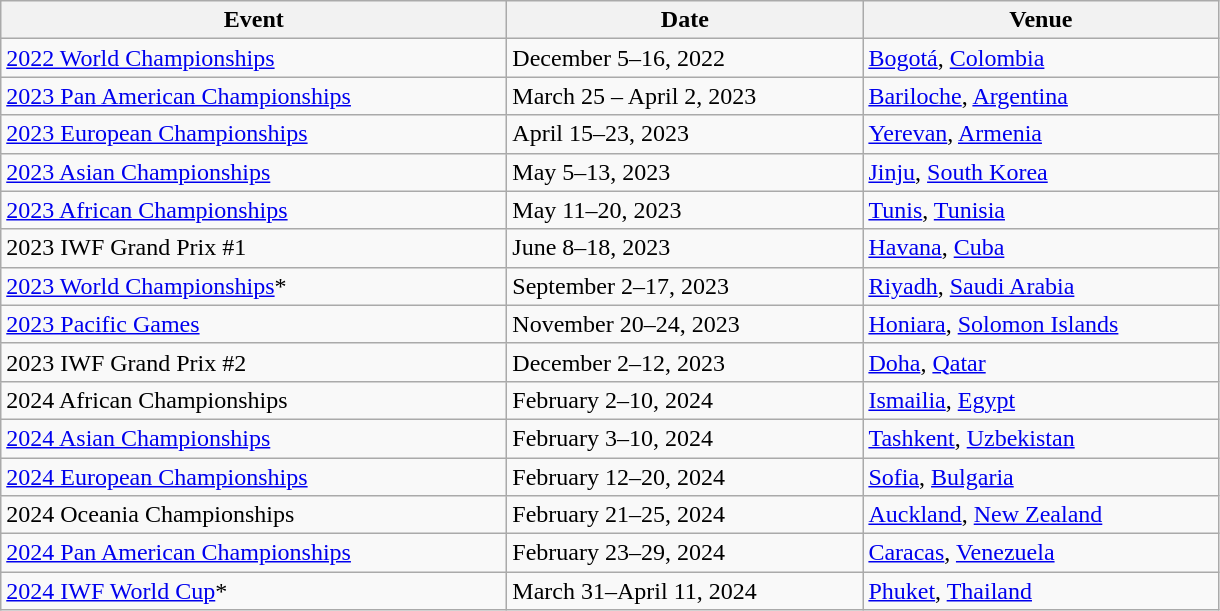<table class="wikitable">
<tr>
<th width=330>Event</th>
<th width=230>Date</th>
<th width=230>Venue</th>
</tr>
<tr>
<td><a href='#'>2022 World Championships</a></td>
<td>December 5–16, 2022</td>
<td> <a href='#'>Bogotá</a>, <a href='#'>Colombia</a></td>
</tr>
<tr>
<td><a href='#'>2023 Pan American Championships</a></td>
<td>March 25 – April 2, 2023</td>
<td> <a href='#'>Bariloche</a>, <a href='#'>Argentina</a></td>
</tr>
<tr>
<td><a href='#'>2023 European Championships</a></td>
<td>April 15–23, 2023</td>
<td> <a href='#'>Yerevan</a>, <a href='#'>Armenia</a></td>
</tr>
<tr>
<td><a href='#'>2023 Asian Championships</a></td>
<td>May 5–13, 2023</td>
<td> <a href='#'>Jinju</a>, <a href='#'>South Korea</a></td>
</tr>
<tr>
<td><a href='#'>2023 African Championships</a></td>
<td>May 11–20, 2023</td>
<td> <a href='#'>Tunis</a>, <a href='#'>Tunisia</a></td>
</tr>
<tr>
<td>2023 IWF Grand Prix #1</td>
<td>June 8–18, 2023</td>
<td> <a href='#'>Havana</a>, <a href='#'>Cuba</a></td>
</tr>
<tr>
<td><a href='#'>2023 World Championships</a>*</td>
<td>September 2–17, 2023</td>
<td> <a href='#'>Riyadh</a>, <a href='#'>Saudi Arabia</a></td>
</tr>
<tr>
<td><a href='#'>2023 Pacific Games</a></td>
<td>November 20–24, 2023</td>
<td> <a href='#'>Honiara</a>, <a href='#'>Solomon Islands</a></td>
</tr>
<tr>
<td>2023 IWF Grand Prix #2</td>
<td>December 2–12, 2023</td>
<td> <a href='#'>Doha</a>, <a href='#'>Qatar</a></td>
</tr>
<tr>
<td>2024 African Championships</td>
<td>February 2–10, 2024</td>
<td> <a href='#'>Ismailia</a>, <a href='#'>Egypt</a></td>
</tr>
<tr>
<td><a href='#'>2024 Asian Championships</a></td>
<td>February 3–10, 2024</td>
<td> <a href='#'>Tashkent</a>, <a href='#'>Uzbekistan</a></td>
</tr>
<tr>
<td><a href='#'>2024 European Championships</a></td>
<td>February 12–20, 2024</td>
<td> <a href='#'>Sofia</a>, <a href='#'>Bulgaria</a></td>
</tr>
<tr>
<td>2024 Oceania Championships</td>
<td>February 21–25, 2024</td>
<td> <a href='#'>Auckland</a>, <a href='#'>New Zealand</a></td>
</tr>
<tr>
<td><a href='#'>2024 Pan American Championships</a></td>
<td>February 23–29, 2024</td>
<td> <a href='#'>Caracas</a>, <a href='#'>Venezuela</a></td>
</tr>
<tr>
<td><a href='#'>2024 IWF World Cup</a>*</td>
<td>March 31–April 11, 2024</td>
<td> <a href='#'> Phuket</a>, <a href='#'>Thailand</a></td>
</tr>
</table>
